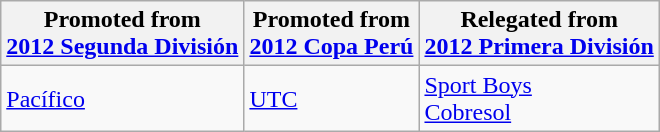<table class="wikitable">
<tr>
<th>Promoted from<br><a href='#'>2012 Segunda División</a></th>
<th>Promoted from<br><a href='#'>2012 Copa Perú</a></th>
<th>Relegated from<br><a href='#'>2012 Primera División</a></th>
</tr>
<tr>
<td> <a href='#'>Pacífico</a> </td>
<td> <a href='#'>UTC</a> </td>
<td> <a href='#'>Sport Boys</a> <br> <a href='#'>Cobresol</a> </td>
</tr>
</table>
